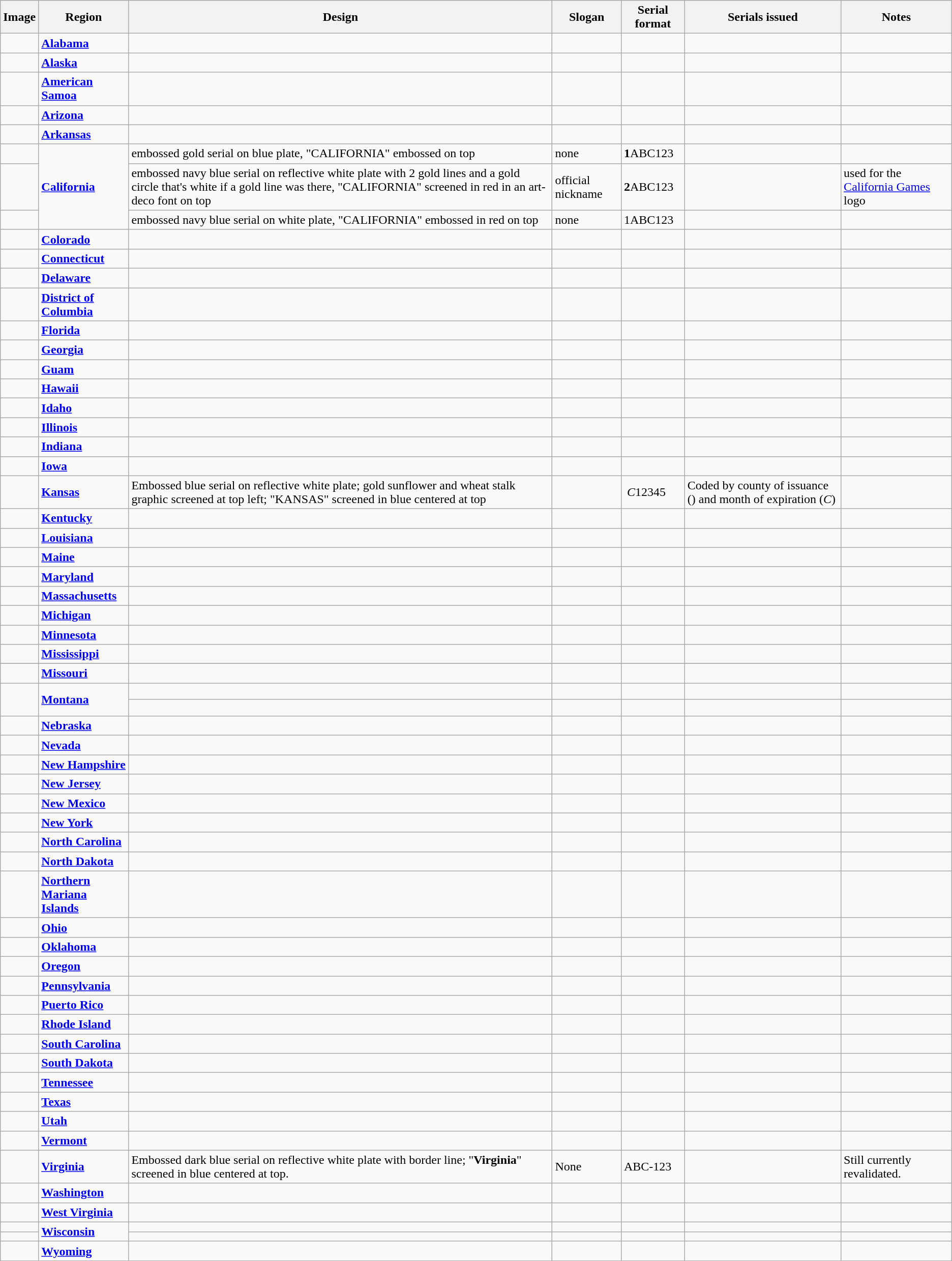<table class="wikitable">
<tr>
<th>Image</th>
<th>Region</th>
<th>Design</th>
<th>Slogan</th>
<th>Serial format</th>
<th>Serials issued</th>
<th>Notes</th>
</tr>
<tr>
<td></td>
<td><strong><a href='#'>Alabama</a></strong></td>
<td></td>
<td></td>
<td></td>
<td></td>
<td></td>
</tr>
<tr>
<td></td>
<td><strong><a href='#'>Alaska</a></strong></td>
<td></td>
<td></td>
<td></td>
<td></td>
<td></td>
</tr>
<tr>
<td></td>
<td><strong><a href='#'>American Samoa</a></strong></td>
<td></td>
<td></td>
<td></td>
<td></td>
<td></td>
</tr>
<tr>
<td></td>
<td><strong><a href='#'>Arizona</a></strong></td>
<td></td>
<td></td>
<td></td>
<td></td>
<td></td>
</tr>
<tr>
<td></td>
<td><strong><a href='#'>Arkansas</a></strong></td>
<td></td>
<td></td>
<td></td>
<td></td>
<td></td>
</tr>
<tr>
<td></td>
<td rowspan=3><strong><a href='#'>California</a></strong></td>
<td>embossed gold serial on blue plate, "CALIFORNIA" embossed on top</td>
<td>none</td>
<td><strong>1</strong>ABC123</td>
<td></td>
<td></td>
</tr>
<tr>
<td></td>
<td>embossed navy blue serial on reflective white plate with 2 gold lines and a gold circle that's white if a gold line was there, "CALIFORNIA" screened in red in an art-deco font on top</td>
<td>official nickname</td>
<td><strong>2</strong>ABC123</td>
<td></td>
<td>used for the <a href='#'>California Games</a> logo</td>
</tr>
<tr>
<td></td>
<td>embossed navy blue serial on white plate, "CALIFORNIA" embossed in red on top</td>
<td>none</td>
<td>1ABC123</td>
<td></td>
<td></td>
</tr>
<tr>
<td></td>
<td><strong><a href='#'>Colorado</a></strong></td>
<td></td>
<td></td>
<td></td>
<td></td>
<td></td>
</tr>
<tr>
<td></td>
<td><strong><a href='#'>Connecticut</a></strong></td>
<td></td>
<td></td>
<td></td>
<td></td>
<td></td>
</tr>
<tr>
<td></td>
<td><strong><a href='#'>Delaware</a></strong></td>
<td></td>
<td></td>
<td></td>
<td></td>
<td></td>
</tr>
<tr>
<td></td>
<td><strong><a href='#'>District of<br>Columbia</a></strong></td>
<td></td>
<td></td>
<td></td>
<td></td>
<td></td>
</tr>
<tr>
<td></td>
<td><strong><a href='#'>Florida</a></strong></td>
<td></td>
<td></td>
<td></td>
<td></td>
<td></td>
</tr>
<tr>
<td></td>
<td><strong><a href='#'>Georgia</a></strong></td>
<td></td>
<td></td>
<td></td>
<td></td>
<td></td>
</tr>
<tr>
<td></td>
<td><strong><a href='#'>Guam</a></strong></td>
<td></td>
<td></td>
<td></td>
<td></td>
<td></td>
</tr>
<tr>
<td></td>
<td><strong><a href='#'>Hawaii</a></strong></td>
<td></td>
<td></td>
<td></td>
<td></td>
<td></td>
</tr>
<tr>
<td></td>
<td><strong><a href='#'>Idaho</a></strong></td>
<td></td>
<td></td>
<td></td>
<td></td>
<td></td>
</tr>
<tr>
<td></td>
<td><strong><a href='#'>Illinois</a></strong></td>
<td></td>
<td></td>
<td></td>
<td></td>
<td></td>
</tr>
<tr>
<td></td>
<td><strong><a href='#'>Indiana</a></strong></td>
<td></td>
<td></td>
<td></td>
<td></td>
<td></td>
</tr>
<tr>
<td></td>
<td><strong><a href='#'>Iowa</a></strong></td>
<td></td>
<td></td>
<td></td>
<td></td>
<td></td>
</tr>
<tr>
<td></td>
<td><strong><a href='#'>Kansas</a></strong></td>
<td>Embossed blue serial on reflective white plate; gold sunflower and wheat stalk graphic screened at top left; "KANSAS" screened in blue centered at top</td>
<td></td>
<td> <em>C</em>12345</td>
<td>Coded by county of issuance () and month of expiration (<em>C</em>)</td>
<td></td>
</tr>
<tr>
<td></td>
<td><strong><a href='#'>Kentucky</a></strong></td>
<td></td>
<td></td>
<td></td>
<td></td>
<td></td>
</tr>
<tr>
<td></td>
<td><strong><a href='#'>Louisiana</a></strong></td>
<td></td>
<td></td>
<td></td>
<td></td>
<td></td>
</tr>
<tr>
<td></td>
<td><strong><a href='#'>Maine</a></strong></td>
<td></td>
<td></td>
<td></td>
<td></td>
<td></td>
</tr>
<tr>
<td></td>
<td><strong><a href='#'>Maryland</a></strong></td>
<td></td>
<td></td>
<td></td>
<td></td>
<td></td>
</tr>
<tr>
<td></td>
<td><strong><a href='#'>Massachusetts</a></strong></td>
<td></td>
<td></td>
<td></td>
<td></td>
<td></td>
</tr>
<tr>
<td></td>
<td><strong><a href='#'>Michigan</a></strong></td>
<td></td>
<td></td>
<td></td>
<td></td>
<td></td>
</tr>
<tr>
<td></td>
<td><strong><a href='#'>Minnesota</a></strong></td>
<td></td>
<td></td>
<td></td>
<td></td>
<td></td>
</tr>
<tr>
<td></td>
<td><strong><a href='#'>Mississippi</a></strong></td>
<td></td>
<td></td>
<td></td>
<td></td>
<td></td>
</tr>
<tr>
</tr>
<tr>
<td></td>
<td><strong><a href='#'>Missouri</a></strong></td>
<td></td>
<td></td>
<td></td>
<td></td>
<td></td>
</tr>
<tr>
<td rowspan="2"><br><br></td>
<td rowspan="2"><strong><a href='#'>Montana</a></strong></td>
<td></td>
<td></td>
<td></td>
<td></td>
<td></td>
</tr>
<tr>
<td></td>
<td></td>
<td></td>
<td></td>
<td></td>
</tr>
<tr>
<td></td>
<td><strong><a href='#'>Nebraska</a></strong></td>
<td></td>
<td></td>
<td></td>
<td></td>
<td></td>
</tr>
<tr>
<td></td>
<td><strong><a href='#'>Nevada</a></strong></td>
<td></td>
<td></td>
<td></td>
<td></td>
<td></td>
</tr>
<tr>
<td></td>
<td><strong><a href='#'>New Hampshire</a></strong></td>
<td></td>
<td></td>
<td></td>
<td></td>
<td></td>
</tr>
<tr>
<td></td>
<td><strong><a href='#'>New Jersey</a></strong></td>
<td></td>
<td></td>
<td></td>
<td></td>
<td></td>
</tr>
<tr>
<td></td>
<td><strong><a href='#'>New Mexico</a></strong></td>
<td></td>
<td></td>
<td></td>
<td></td>
<td></td>
</tr>
<tr>
<td></td>
<td><strong><a href='#'>New York</a></strong></td>
<td></td>
<td></td>
<td></td>
<td></td>
<td></td>
</tr>
<tr>
<td></td>
<td><strong><a href='#'>North Carolina</a></strong></td>
<td></td>
<td></td>
<td></td>
<td></td>
<td></td>
</tr>
<tr>
<td></td>
<td><strong><a href='#'>North Dakota</a></strong></td>
<td></td>
<td></td>
<td></td>
<td></td>
<td></td>
</tr>
<tr>
<td></td>
<td><strong><a href='#'>Northern Mariana<br> Islands</a></strong></td>
<td></td>
<td></td>
<td></td>
<td></td>
<td></td>
</tr>
<tr>
<td></td>
<td><strong><a href='#'>Ohio</a></strong></td>
<td></td>
<td></td>
<td></td>
<td></td>
<td></td>
</tr>
<tr>
<td></td>
<td><strong><a href='#'>Oklahoma</a></strong></td>
<td></td>
<td></td>
<td></td>
<td></td>
<td></td>
</tr>
<tr>
<td></td>
<td><strong><a href='#'>Oregon</a></strong></td>
<td></td>
<td></td>
<td></td>
<td></td>
<td></td>
</tr>
<tr>
<td></td>
<td><strong><a href='#'>Pennsylvania</a></strong></td>
<td></td>
<td></td>
<td></td>
<td></td>
<td></td>
</tr>
<tr>
<td></td>
<td><strong><a href='#'>Puerto Rico</a></strong></td>
<td></td>
<td></td>
<td></td>
<td></td>
<td></td>
</tr>
<tr>
<td></td>
<td><strong><a href='#'>Rhode Island</a></strong></td>
<td></td>
<td></td>
<td></td>
<td></td>
<td></td>
</tr>
<tr>
<td></td>
<td><strong><a href='#'>South Carolina</a></strong></td>
<td></td>
<td></td>
<td></td>
<td></td>
<td></td>
</tr>
<tr>
<td></td>
<td><strong><a href='#'>South Dakota</a></strong></td>
<td></td>
<td></td>
<td></td>
<td></td>
<td></td>
</tr>
<tr>
<td></td>
<td><strong><a href='#'>Tennessee</a></strong></td>
<td></td>
<td></td>
<td></td>
<td></td>
<td></td>
</tr>
<tr>
<td></td>
<td><strong><a href='#'>Texas</a></strong></td>
<td></td>
<td></td>
<td></td>
<td></td>
<td></td>
</tr>
<tr>
<td></td>
<td><strong><a href='#'>Utah</a></strong></td>
<td></td>
<td></td>
<td></td>
<td></td>
<td></td>
</tr>
<tr>
<td></td>
<td><strong><a href='#'>Vermont</a></strong></td>
<td></td>
<td></td>
<td></td>
<td></td>
<td></td>
</tr>
<tr>
<td></td>
<td><strong><a href='#'>Virginia</a></strong></td>
<td>Embossed dark blue serial on reflective white plate with border line; "<span><strong>Virginia</strong></span>" screened in blue centered at top.</td>
<td>None</td>
<td>ABC-123</td>
<td></td>
<td>Still currently revalidated.</td>
</tr>
<tr>
<td></td>
<td><strong><a href='#'>Washington</a></strong></td>
<td></td>
<td></td>
<td></td>
<td></td>
<td></td>
</tr>
<tr>
<td></td>
<td><strong><a href='#'>West Virginia</a></strong></td>
<td></td>
<td></td>
<td></td>
<td></td>
<td></td>
</tr>
<tr>
<td></td>
<td rowspan=2><strong><a href='#'>Wisconsin</a></strong></td>
<td></td>
<td></td>
<td></td>
<td></td>
<td></td>
</tr>
<tr>
<td></td>
<td></td>
<td></td>
<td></td>
<td></td>
<td></td>
</tr>
<tr>
<td></td>
<td><strong><a href='#'>Wyoming</a></strong></td>
<td></td>
<td></td>
<td></td>
<td></td>
<td></td>
</tr>
</table>
